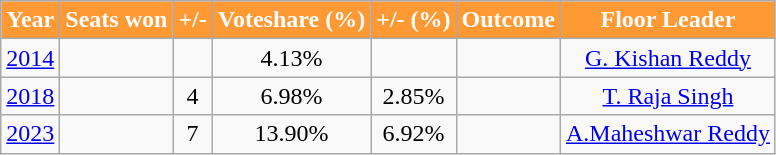<table class="wikitable">
<tr>
<th style="background-color:#FF9933; color:white">Year</th>
<th style="background-color:#FF9933; color:white">Seats won</th>
<th style="background-color:#FF9933; color:white">+/-</th>
<th style="background-color:#FF9933; color:white">Voteshare (%)</th>
<th style="background-color:#FF9933; color:white">+/- (%)</th>
<th style="background-color:#FF9933; color:white">Outcome</th>
<th style="background-color:#FF9933; color:white">Floor Leader</th>
</tr>
<tr style="text-align:center;">
<td><a href='#'>2014</a></td>
<td></td>
<td></td>
<td>4.13%</td>
<td></td>
<td></td>
<td><a href='#'>G. Kishan Reddy</a></td>
</tr>
<tr style="text-align:center;">
<td><a href='#'>2018</a></td>
<td></td>
<td> 4</td>
<td>6.98%</td>
<td> 2.85%</td>
<td></td>
<td><a href='#'>T. Raja Singh</a></td>
</tr>
<tr style="text-align:center;">
<td><a href='#'>2023</a></td>
<td></td>
<td> 7</td>
<td>13.90%</td>
<td> 6.92%</td>
<td></td>
<td><a href='#'>A.Maheshwar Reddy</a></td>
</tr>
</table>
